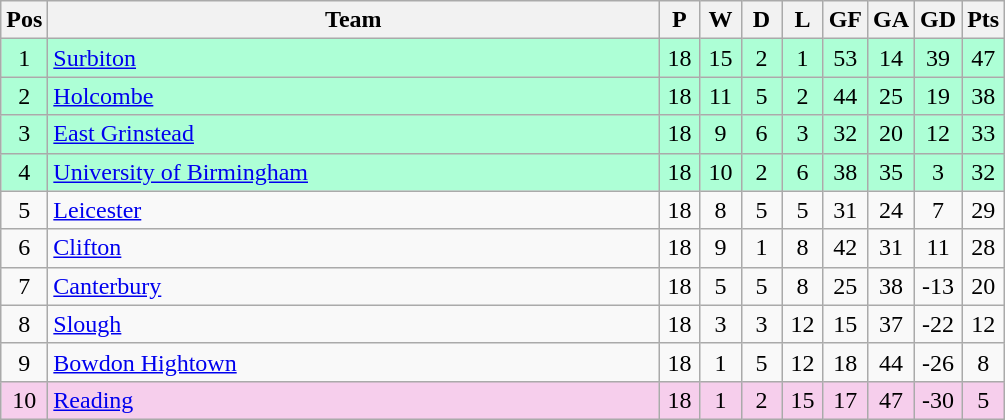<table class="wikitable" style="font-size: 100%">
<tr>
<th width=20>Pos</th>
<th width=400>Team</th>
<th width=20>P</th>
<th width=20>W</th>
<th width=20>D</th>
<th width=20>L</th>
<th width=20>GF</th>
<th width=20>GA</th>
<th width=20>GD</th>
<th width=20>Pts</th>
</tr>
<tr align=center style="background: #ADFFD6;">
<td>1</td>
<td align="left"><a href='#'>Surbiton</a></td>
<td>18</td>
<td>15</td>
<td>2</td>
<td>1</td>
<td>53</td>
<td>14</td>
<td>39</td>
<td>47</td>
</tr>
<tr align=center style="background: #ADFFD6;">
<td>2</td>
<td align="left"><a href='#'>Holcombe</a></td>
<td>18</td>
<td>11</td>
<td>5</td>
<td>2</td>
<td>44</td>
<td>25</td>
<td>19</td>
<td>38</td>
</tr>
<tr align=center style="background: #ADFFD6;">
<td>3</td>
<td align="left"><a href='#'>East Grinstead</a></td>
<td>18</td>
<td>9</td>
<td>6</td>
<td>3</td>
<td>32</td>
<td>20</td>
<td>12</td>
<td>33</td>
</tr>
<tr align=center style="background: #ADFFD6;">
<td>4</td>
<td align="left"><a href='#'>University of Birmingham</a></td>
<td>18</td>
<td>10</td>
<td>2</td>
<td>6</td>
<td>38</td>
<td>35</td>
<td>3</td>
<td>32</td>
</tr>
<tr align=center>
<td>5</td>
<td align="left"><a href='#'>Leicester</a></td>
<td>18</td>
<td>8</td>
<td>5</td>
<td>5</td>
<td>31</td>
<td>24</td>
<td>7</td>
<td>29</td>
</tr>
<tr align=center>
<td>6</td>
<td align="left"><a href='#'>Clifton</a></td>
<td>18</td>
<td>9</td>
<td>1</td>
<td>8</td>
<td>42</td>
<td>31</td>
<td>11</td>
<td>28</td>
</tr>
<tr align=center>
<td>7</td>
<td align="left"><a href='#'>Canterbury</a></td>
<td>18</td>
<td>5</td>
<td>5</td>
<td>8</td>
<td>25</td>
<td>38</td>
<td>-13</td>
<td>20</td>
</tr>
<tr align=center>
<td>8</td>
<td align="left"><a href='#'>Slough</a></td>
<td>18</td>
<td>3</td>
<td>3</td>
<td>12</td>
<td>15</td>
<td>37</td>
<td>-22</td>
<td>12</td>
</tr>
<tr align=center>
<td>9</td>
<td align="left"><a href='#'>Bowdon Hightown</a></td>
<td>18</td>
<td>1</td>
<td>5</td>
<td>12</td>
<td>18</td>
<td>44</td>
<td>-26</td>
<td>8</td>
</tr>
<tr align=center style="background: #F6CEEC;">
<td>10</td>
<td align="left"><a href='#'>Reading</a></td>
<td>18</td>
<td>1</td>
<td>2</td>
<td>15</td>
<td>17</td>
<td>47</td>
<td>-30</td>
<td>5</td>
</tr>
</table>
